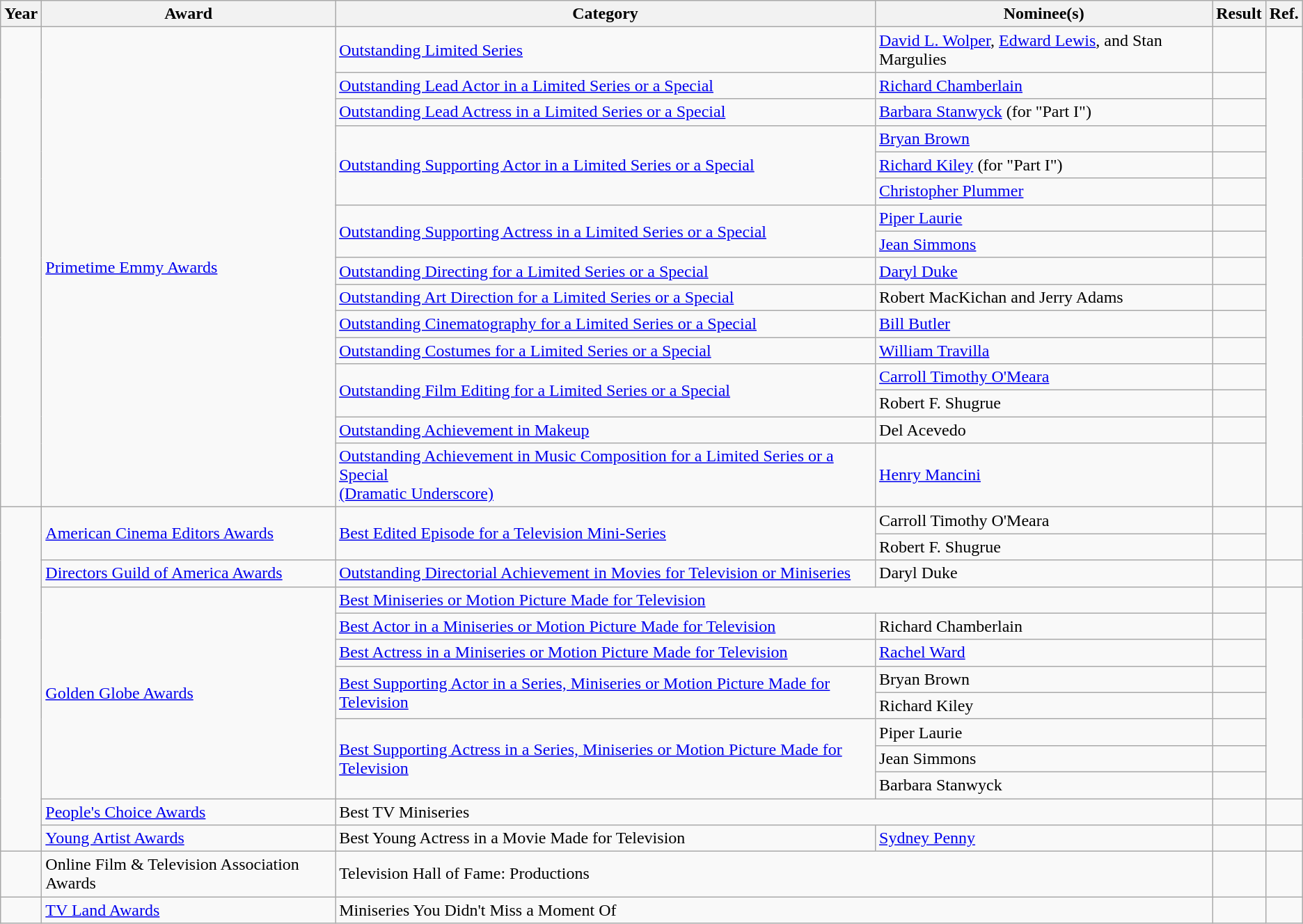<table class="wikitable">
<tr>
<th>Year</th>
<th>Award</th>
<th>Category</th>
<th>Nominee(s)</th>
<th>Result</th>
<th>Ref.</th>
</tr>
<tr>
<td rowspan="16"></td>
<td rowspan="16"><a href='#'>Primetime Emmy Awards</a></td>
<td><a href='#'>Outstanding Limited Series</a></td>
<td><a href='#'>David L. Wolper</a>, <a href='#'>Edward Lewis</a>, and Stan Margulies</td>
<td></td>
<td align="center" rowspan="16"></td>
</tr>
<tr>
<td><a href='#'>Outstanding Lead Actor in a Limited Series or a Special</a></td>
<td><a href='#'>Richard Chamberlain</a></td>
<td></td>
</tr>
<tr>
<td><a href='#'>Outstanding Lead Actress in a Limited Series or a Special</a></td>
<td><a href='#'>Barbara Stanwyck</a> (for "Part I")</td>
<td></td>
</tr>
<tr>
<td rowspan="3"><a href='#'>Outstanding Supporting Actor in a Limited Series or a Special</a></td>
<td><a href='#'>Bryan Brown</a></td>
<td></td>
</tr>
<tr>
<td><a href='#'>Richard Kiley</a> (for "Part I")</td>
<td></td>
</tr>
<tr>
<td><a href='#'>Christopher Plummer</a></td>
<td></td>
</tr>
<tr>
<td rowspan="2"><a href='#'>Outstanding Supporting Actress in a Limited Series or a Special</a></td>
<td><a href='#'>Piper Laurie</a></td>
<td></td>
</tr>
<tr>
<td><a href='#'>Jean Simmons</a></td>
<td></td>
</tr>
<tr>
<td><a href='#'>Outstanding Directing for a Limited Series or a Special</a></td>
<td><a href='#'>Daryl Duke</a> </td>
<td></td>
</tr>
<tr>
<td><a href='#'>Outstanding Art Direction for a Limited Series or a Special</a></td>
<td>Robert MacKichan and Jerry Adams </td>
<td></td>
</tr>
<tr>
<td><a href='#'>Outstanding Cinematography for a Limited Series or a Special</a></td>
<td><a href='#'>Bill Butler</a> </td>
<td></td>
</tr>
<tr>
<td><a href='#'>Outstanding Costumes for a Limited Series or a Special</a></td>
<td><a href='#'>William Travilla</a></td>
<td></td>
</tr>
<tr>
<td rowspan="2"><a href='#'>Outstanding Film Editing for a Limited Series or a Special</a></td>
<td><a href='#'>Carroll Timothy O'Meara</a> </td>
<td></td>
</tr>
<tr>
<td>Robert F. Shugrue </td>
<td></td>
</tr>
<tr>
<td><a href='#'>Outstanding Achievement in Makeup</a></td>
<td>Del Acevedo </td>
<td></td>
</tr>
<tr>
<td><a href='#'>Outstanding Achievement in Music Composition for a Limited Series or a Special <br> (Dramatic Underscore)</a></td>
<td><a href='#'>Henry Mancini</a> </td>
<td></td>
</tr>
<tr>
<td rowspan="13"></td>
<td rowspan="2"><a href='#'>American Cinema Editors Awards</a></td>
<td rowspan="2"><a href='#'>Best Edited Episode for a Television Mini-Series</a></td>
<td>Carroll Timothy O'Meara </td>
<td></td>
<td align="center" rowspan="2"></td>
</tr>
<tr>
<td>Robert F. Shugrue </td>
<td></td>
</tr>
<tr>
<td><a href='#'>Directors Guild of America Awards</a></td>
<td><a href='#'>Outstanding Directorial Achievement in Movies for Television or Miniseries</a></td>
<td>Daryl Duke</td>
<td></td>
<td align="center"></td>
</tr>
<tr>
<td rowspan="8"><a href='#'>Golden Globe Awards</a></td>
<td colspan="2"><a href='#'>Best Miniseries or Motion Picture Made for Television</a></td>
<td></td>
<td align="center" rowspan="8"></td>
</tr>
<tr>
<td><a href='#'>Best Actor in a Miniseries or Motion Picture Made for Television</a></td>
<td>Richard Chamberlain</td>
<td></td>
</tr>
<tr>
<td><a href='#'>Best Actress in a Miniseries or Motion Picture Made for Television</a></td>
<td><a href='#'>Rachel Ward</a></td>
<td></td>
</tr>
<tr>
<td rowspan="2"><a href='#'>Best Supporting Actor in a Series, Miniseries or Motion Picture Made for Television</a></td>
<td>Bryan Brown</td>
<td></td>
</tr>
<tr>
<td>Richard Kiley</td>
<td></td>
</tr>
<tr>
<td rowspan="3"><a href='#'>Best Supporting Actress in a Series, Miniseries or Motion Picture Made for Television</a></td>
<td>Piper Laurie</td>
<td></td>
</tr>
<tr>
<td>Jean Simmons</td>
<td></td>
</tr>
<tr>
<td>Barbara Stanwyck</td>
<td></td>
</tr>
<tr>
<td><a href='#'>People's Choice Awards</a></td>
<td colspan="2">Best TV Miniseries</td>
<td></td>
<td align="center"></td>
</tr>
<tr>
<td><a href='#'>Young Artist Awards</a></td>
<td>Best Young Actress in a Movie Made for Television</td>
<td><a href='#'>Sydney Penny</a></td>
<td></td>
<td align="center"></td>
</tr>
<tr>
<td></td>
<td>Online Film & Television Association Awards</td>
<td colspan="2">Television Hall of Fame: Productions</td>
<td></td>
<td align="center"></td>
</tr>
<tr>
<td></td>
<td><a href='#'>TV Land Awards</a></td>
<td colspan="2">Miniseries You Didn't Miss a Moment Of</td>
<td></td>
<td align="center"></td>
</tr>
</table>
